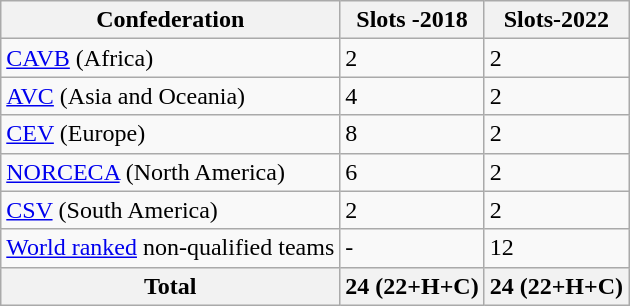<table class="wikitable">
<tr>
<th>Confederation</th>
<th>Slots -2018</th>
<th>Slots-2022</th>
</tr>
<tr>
<td style="text-align:left;"><a href='#'>CAVB</a> (Africa)</td>
<td>2</td>
<td>2</td>
</tr>
<tr>
<td style="text-align:left;"><a href='#'>AVC</a> (Asia and Oceania)</td>
<td>4</td>
<td>2</td>
</tr>
<tr>
<td style="text-align:left;"><a href='#'>CEV</a> (Europe)</td>
<td>8</td>
<td>2</td>
</tr>
<tr>
<td style="text-align:left;"><a href='#'>NORCECA</a> (North America)</td>
<td>6</td>
<td>2</td>
</tr>
<tr>
<td style="text-align:left;"><a href='#'>CSV</a> (South America)</td>
<td>2</td>
<td>2</td>
</tr>
<tr>
<td style="text-align:left;"><a href='#'>World ranked</a> non-qualified teams</td>
<td>-</td>
<td>12</td>
</tr>
<tr>
<th>Total</th>
<th>24 (22+H+C)</th>
<th>24 (22+H+C)</th>
</tr>
</table>
